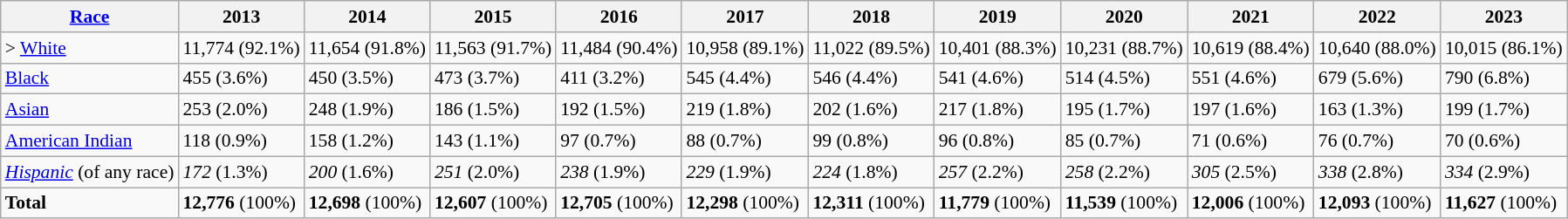<table class="wikitable" style="font-size: 90%;">
<tr>
<th><a href='#'>Race</a></th>
<th>2013</th>
<th>2014</th>
<th>2015</th>
<th>2016</th>
<th>2017</th>
<th>2018</th>
<th>2019</th>
<th>2020</th>
<th>2021</th>
<th>2022</th>
<th>2023</th>
</tr>
<tr>
<td>> <a href='#'>White</a></td>
<td>11,774 (92.1%)</td>
<td>11,654 (91.8%)</td>
<td>11,563 (91.7%)</td>
<td>11,484 (90.4%)</td>
<td>10,958 (89.1%)</td>
<td>11,022 (89.5%)</td>
<td>10,401 (88.3%)</td>
<td>10,231 (88.7%)</td>
<td>10,619 (88.4%)</td>
<td>10,640 (88.0%)</td>
<td>10,015 (86.1%)</td>
</tr>
<tr>
<td><a href='#'>Black</a></td>
<td>455 (3.6%)</td>
<td>450 (3.5%)</td>
<td>473 (3.7%)</td>
<td>411 (3.2%)</td>
<td>545 (4.4%)</td>
<td>546 (4.4%)</td>
<td>541 (4.6%)</td>
<td>514 (4.5%)</td>
<td>551 (4.6%)</td>
<td>679 (5.6%)</td>
<td>790 (6.8%)</td>
</tr>
<tr>
<td><a href='#'>Asian</a></td>
<td>253 (2.0%)</td>
<td>248 (1.9%)</td>
<td>186 (1.5%)</td>
<td>192 (1.5%)</td>
<td>219 (1.8%)</td>
<td>202 (1.6%)</td>
<td>217 (1.8%)</td>
<td>195 (1.7%)</td>
<td>197 (1.6%)</td>
<td>163 (1.3%)</td>
<td>199 (1.7%)</td>
</tr>
<tr>
<td><a href='#'>American Indian</a></td>
<td>118 (0.9%)</td>
<td>158 (1.2%)</td>
<td>143 (1.1%)</td>
<td>97 (0.7%)</td>
<td>88 (0.7%)</td>
<td>99 (0.8%)</td>
<td>96 (0.8%)</td>
<td>85 (0.7%)</td>
<td>71 (0.6%)</td>
<td>76 (0.7%)</td>
<td>70 (0.6%)</td>
</tr>
<tr>
<td><em><a href='#'>Hispanic</a></em> (of any race)</td>
<td><em>172</em> (1.3%)</td>
<td><em>200</em> (1.6%)</td>
<td><em>251</em> (2.0%)</td>
<td><em>238</em> (1.9%)</td>
<td><em>229</em> (1.9%)</td>
<td><em>224</em> (1.8%)</td>
<td><em>257</em> (2.2%)</td>
<td><em>258</em> (2.2%)</td>
<td><em>305</em> (2.5%)</td>
<td><em>338</em> (2.8%)</td>
<td><em>334</em> (2.9%)</td>
</tr>
<tr>
<td><strong>Total</strong></td>
<td><strong>12,776</strong> (100%)</td>
<td><strong>12,698</strong> (100%)</td>
<td><strong>12,607</strong> (100%)</td>
<td><strong>12,705</strong> (100%)</td>
<td><strong>12,298</strong> (100%)</td>
<td><strong>12,311</strong> (100%)</td>
<td><strong>11,779</strong> (100%)</td>
<td><strong>11,539</strong> (100%)</td>
<td><strong>12,006</strong> (100%)</td>
<td><strong>12,093</strong> (100%)</td>
<td><strong>11,627</strong> (100%)</td>
</tr>
</table>
